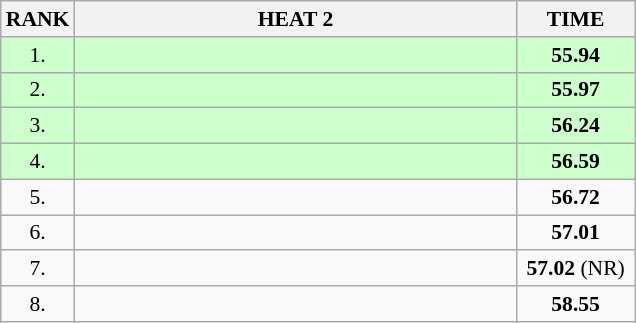<table class="wikitable" style="border-collapse: collapse; font-size: 90%;">
<tr>
<th>RANK</th>
<th style="width: 20em">HEAT 2</th>
<th style="width: 5em">TIME</th>
</tr>
<tr style="background:#ccffcc;">
<td align="center">1.</td>
<td></td>
<td align="center"><strong>55.94</strong></td>
</tr>
<tr style="background:#ccffcc;">
<td align="center">2.</td>
<td></td>
<td align="center"><strong>55.97</strong></td>
</tr>
<tr style="background:#ccffcc;">
<td align="center">3.</td>
<td></td>
<td align="center"><strong>56.24</strong></td>
</tr>
<tr style="background:#ccffcc;">
<td align="center">4.</td>
<td></td>
<td align="center"><strong>56.59</strong></td>
</tr>
<tr>
<td align="center">5.</td>
<td></td>
<td align="center"><strong>56.72</strong></td>
</tr>
<tr>
<td align="center">6.</td>
<td></td>
<td align="center"><strong>57.01</strong></td>
</tr>
<tr>
<td align="center">7.</td>
<td></td>
<td align="center"><strong>57.02</strong> (NR)</td>
</tr>
<tr>
<td align="center">8.</td>
<td></td>
<td align="center"><strong>58.55</strong></td>
</tr>
</table>
